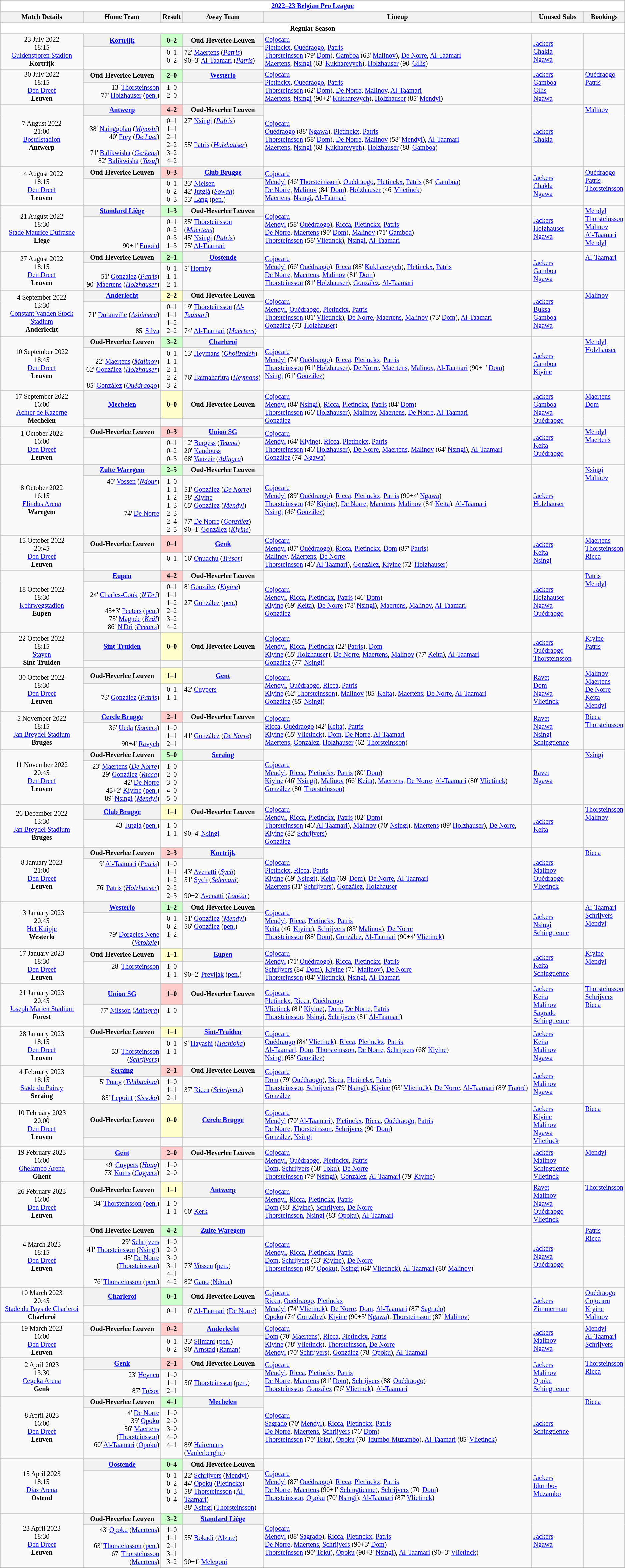<table class="wikitable" style="font-size:85%">
<tr>
<td colspan="7" align="center" style="background:white;"><strong><a href='#'>2022–23 Belgian Pro League</a></strong></td>
</tr>
<tr>
<th>Match Details</th>
<th>Home Team</th>
<th>Result</th>
<th>Away Team</th>
<th>Lineup</th>
<th>Unused Subs</th>
<th>Bookings</th>
</tr>
<tr>
<td style="background:white;" align="center" colspan="7"><strong>Regular Season</strong></td>
</tr>
<tr>
<td rowspan="2" align="center">23 July 2022<br>18:15<br><a href='#'>Guldensporen Stadion</a><br><strong>Kortrijk</strong><br></td>
<th><strong><a href='#'>Kortrijk</a></strong></th>
<th style="background: #CCFFCC;">0–2</th>
<th><strong>Oud-Heverlee Leuven</strong></th>
<td rowspan="2"><a href='#'>Cojocaru</a><br><a href='#'>Pletinckx</a>, <a href='#'>Ouédraogo</a>, <a href='#'>Patris</a><br><a href='#'>Thorsteinsson</a> (79' <a href='#'>Dom</a>), <a href='#'>Gamboa</a> (63' <a href='#'>Malinov</a>), <a href='#'>De Norre</a>, <a href='#'>Al-Taamari</a><br><a href='#'>Maertens</a>, <a href='#'>Nsingi</a> (63' <a href='#'>Kukharevych</a>), <a href='#'>Holzhauser</a> (90' <a href='#'>Gilis</a>)</td>
<td rowspan="2"><a href='#'>Jackers</a><br><a href='#'>Chakla</a><br><a href='#'>Ngawa</a></td>
<td rowspan="2" valign="top"></td>
</tr>
<tr valign="top">
<td align="right"></td>
<td align="center">0–1<br>0–2</td>
<td>72' <a href='#'>Maertens</a> (<em><a href='#'>Patris</a></em>)<br>90+3' <a href='#'>Al-Taamari</a> (<em><a href='#'>Patris</a></em>)</td>
</tr>
<tr>
<td rowspan="2" align="center">30 July 2022<br>18:15<br><a href='#'>Den Dreef</a><br><strong>Leuven</strong><br></td>
<th><strong>Oud-Heverlee Leuven</strong></th>
<th style="background: #CCFFCC;">2–0</th>
<th><strong><a href='#'>Westerlo</a></strong></th>
<td rowspan="2"><a href='#'>Cojocaru</a><br><a href='#'>Pletinckx</a>, <a href='#'>Ouédraogo</a>, <a href='#'>Patris</a><br><a href='#'>Thorsteinsson</a> (62' <a href='#'>Dom</a>), <a href='#'>De Norre</a>, <a href='#'>Malinov</a>, <a href='#'>Al-Taamari</a><br><a href='#'>Maertens</a>, <a href='#'>Nsingi</a> (90+2' <a href='#'>Kukharevych</a>), <a href='#'>Holzhauser</a> (85' <a href='#'>Mendyl</a>)</td>
<td rowspan="2"><a href='#'>Jackers</a><br><a href='#'>Gamboa</a><br><a href='#'>Gilis</a><br><a href='#'>Ngawa</a></td>
<td rowspan="2" valign="top"> <a href='#'>Ouédraogo</a><br> <a href='#'>Patris</a></td>
</tr>
<tr valign="top">
<td align="right">13' <a href='#'>Thorsteinsson</a><br>77' <a href='#'>Holzhauser</a> (<a href='#'>pen.</a>)</td>
<td align="center">1–0<br>2–0</td>
<td></td>
</tr>
<tr>
<td rowspan="2" align="center">7 August 2022<br>21:00<br><a href='#'>Bosuilstadion</a><br><strong>Antwerp</strong><br></td>
<th><strong><a href='#'>Antwerp</a></strong></th>
<th style="background: #FFCCCC;">4–2</th>
<th><strong>Oud-Heverlee Leuven</strong></th>
<td rowspan="2"><a href='#'>Cojocaru</a><br><a href='#'>Ouédraogo</a> (88' <a href='#'>Ngawa</a>), <a href='#'>Pletinckx</a>, <a href='#'>Patris</a><br><a href='#'>Thorsteinsson</a> (58' <a href='#'>Dom</a>), <a href='#'>De Norre</a>, <a href='#'>Malinov</a> (58' <a href='#'>Mendyl</a>), <a href='#'>Al-Taamari</a><br><a href='#'>Maertens</a>, <a href='#'>Nsingi</a> (68' <a href='#'>Kukharevych</a>), <a href='#'>Holzhauser</a> (88' <a href='#'>Gamboa</a>)</td>
<td rowspan="2"><a href='#'>Jackers</a><br><a href='#'>Chakla</a></td>
<td rowspan="2" valign="top"> <a href='#'>Malinov</a></td>
</tr>
<tr valign="top">
<td align="right"><br>38' <a href='#'>Nainggolan</a> (<em><a href='#'>Miyoshi</a></em>)<br>40' <a href='#'>Frey</a> (<em><a href='#'>De Laet</a></em>)<br><br>71' <a href='#'>Balikwisha</a> (<em><a href='#'>Gerkens</a></em>)<br>82' <a href='#'>Balikwisha</a> (<em><a href='#'>Yusuf</a></em>)</td>
<td align="center">0–1<br>1–1<br>2–1<br>2–2<br>3–2<br>4–2</td>
<td>27' <a href='#'>Nsingi</a> (<em><a href='#'>Patris</a></em>)<br><br><br>55' <a href='#'>Patris</a> (<em><a href='#'>Holzhauser</a></em>)</td>
</tr>
<tr>
<td rowspan="2" align="center">14 August 2022<br>18:15<br><a href='#'>Den Dreef</a><br><strong>Leuven</strong><br></td>
<th><strong>Oud-Heverlee Leuven</strong></th>
<th style="background: #FFCCCC;">0–3</th>
<th><strong><a href='#'>Club Brugge</a></strong></th>
<td rowspan="2"><a href='#'>Cojocaru</a><br><a href='#'>Mendyl</a> (46' <a href='#'>Thorsteinsson</a>), <a href='#'>Ouédraogo</a>, <a href='#'>Pletinckx</a>, <a href='#'>Patris</a> (84' <a href='#'>Gamboa</a>)<br><a href='#'>De Norre</a>, <a href='#'>Malinov</a> (84' <a href='#'>Dom</a>), <a href='#'>Holzhauser</a> (46' <a href='#'>Vlietinck</a>)<br><a href='#'>Maertens</a>, <a href='#'>Nsingi</a>, <a href='#'>Al-Taamari</a></td>
<td rowspan="2"><a href='#'>Jackers</a><br><a href='#'>Chakla</a><br><a href='#'>Ngawa</a></td>
<td rowspan="2" valign="top"> <a href='#'>Ouédraogo</a><br> <a href='#'>Patris</a><br> <a href='#'>Thorsteinsson</a></td>
</tr>
<tr valign="top">
<td align="right"></td>
<td align="center">0–1<br>0–2<br>0–3</td>
<td>33' <a href='#'>Nielsen</a><br>42' <a href='#'>Jutglà</a> (<em><a href='#'>Sowah</a></em>)<br>53' <a href='#'>Lang</a> (<a href='#'>pen.</a>)</td>
</tr>
<tr>
<td rowspan="2" align="center">21 August 2022<br>18:30<br><a href='#'>Stade Maurice Dufrasne</a><br><strong>Liège</strong><br></td>
<th><strong><a href='#'>Standard Liège</a></strong></th>
<th style="background: #CCFFCC;">1–3</th>
<th><strong>Oud-Heverlee Leuven</strong></th>
<td rowspan="2"><a href='#'>Cojocaru</a><br><a href='#'>Mendyl</a> (58' <a href='#'>Ouédraogo</a>), <a href='#'>Ricca</a>, <a href='#'>Pletinckx</a>, <a href='#'>Patris</a><br><a href='#'>De Norre</a>, <a href='#'>Maertens</a> (90' <a href='#'>Dom</a>), <a href='#'>Malinov</a> (71' <a href='#'>Gamboa</a>)<br><a href='#'>Thorsteinsson</a> (58' <a href='#'>Vlietinck</a>), <a href='#'>Nsingi</a>, <a href='#'>Al-Taamari</a></td>
<td rowspan="2"><a href='#'>Jackers</a><br><a href='#'>Holzhauser</a><br><a href='#'>Ngawa</a></td>
<td rowspan="2" valign="top"> <a href='#'>Mendyl</a><br> <a href='#'>Thorsteinsson</a><br> <a href='#'>Malinov</a><br> <a href='#'>Al-Taamari</a><br> <a href='#'>Mendyl</a></td>
</tr>
<tr valign="top">
<td align="right"><br><br><br>90+1' <a href='#'>Emond</a></td>
<td align="center">0–1<br>0–2<br>0–3<br>1–3</td>
<td>35' <a href='#'>Thorsteinsson</a> (<em><a href='#'>Maertens</a></em>)<br>45' <a href='#'>Nsingi</a> (<em><a href='#'>Patris</a></em>)<br>75' <a href='#'>Al-Taamari</a></td>
</tr>
<tr>
<td rowspan="2" align="center">27 August 2022<br>18:15<br><a href='#'>Den Dreef</a><br><strong>Leuven</strong><br></td>
<th><strong>Oud-Heverlee Leuven</strong></th>
<th style="background: #CCFFCC;">2–1</th>
<th><strong><a href='#'>Oostende</a></strong></th>
<td rowspan="2"><a href='#'>Cojocaru</a><br><a href='#'>Mendyl</a> (66' <a href='#'>Ouédraogo</a>), <a href='#'>Ricca</a> (88' <a href='#'>Kukharevych</a>), <a href='#'>Pletinckx</a>, <a href='#'>Patris</a><br><a href='#'>De Norre</a>, <a href='#'>Maertens</a>, <a href='#'>Malinov</a> (81' <a href='#'>Dom</a>)<br><a href='#'>Thorsteinsson</a> (81' <a href='#'>Holzhauser</a>), <a href='#'>González</a>, <a href='#'>Al-Taamari</a></td>
<td rowspan="2"><a href='#'>Jackers</a><br><a href='#'>Gamboa</a><br><a href='#'>Ngawa</a></td>
<td rowspan="2" valign="top"> <a href='#'>Al-Taamari</a></td>
</tr>
<tr valign="top">
<td align="right"><br>51' <a href='#'>González</a> (<em><a href='#'>Patris</a></em>)<br>90' <a href='#'>Maertens</a> (<em><a href='#'>Holzhauser</a></em>)</td>
<td align="center">0–1<br>1–1<br>2–1</td>
<td>5' <a href='#'>Hornby</a></td>
</tr>
<tr>
<td rowspan="2" align="center">4 September 2022<br>13:30<br><a href='#'>Constant Vanden Stock Stadium</a><br><strong>Anderlecht</strong><br></td>
<th><strong><a href='#'>Anderlecht</a></strong></th>
<th style="background: #FFFFCC;">2–2</th>
<th><strong>Oud-Heverlee Leuven</strong></th>
<td rowspan="2"><a href='#'>Cojocaru</a><br><a href='#'>Mendyl</a>, <a href='#'>Ouédraogo</a>, <a href='#'>Pletinckx</a>, <a href='#'>Patris</a><br><a href='#'>Thorsteinsson</a> (81' <a href='#'>Vlietinck</a>), <a href='#'>De Norre</a>, <a href='#'>Maertens</a>, <a href='#'>Malinov</a> (73' <a href='#'>Dom</a>), <a href='#'>Al-Taamari</a><br><a href='#'>González</a> (73' <a href='#'>Holzhauser</a>)</td>
<td rowspan="2"><a href='#'>Jackers</a><br><a href='#'>Buksa</a><br><a href='#'>Gamboa</a><br><a href='#'>Ngawa</a></td>
<td rowspan="2" valign="top"> <a href='#'>Malinov</a></td>
</tr>
<tr valign="top">
<td align="right"><br>71' <a href='#'>Duranville</a> (<em><a href='#'>Ashimeru</a></em>)<br><br>85' <a href='#'>Silva</a></td>
<td align="center">0–1<br>1–1<br>1–2<br>2–2</td>
<td>19' <a href='#'>Thorsteinsson</a> (<em><a href='#'>Al-Taamari</a></em>)<br><br>74' <a href='#'>Al-Taamari</a> (<em><a href='#'>Maertens</a></em>)</td>
</tr>
<tr>
<td rowspan="2" align="center">10 September 2022<br>18:45<br><a href='#'>Den Dreef</a><br><strong>Leuven</strong><br></td>
<th><strong>Oud-Heverlee Leuven</strong></th>
<th style="background: #CCFFCC;">3–2</th>
<th><strong><a href='#'>Charleroi</a></strong></th>
<td rowspan="2"><a href='#'>Cojocaru</a><br><a href='#'>Mendyl</a> (74' <a href='#'>Ouédraogo</a>), <a href='#'>Ricca</a>, <a href='#'>Pletinckx</a>, <a href='#'>Patris</a><br><a href='#'>Thorsteinsson</a> (61' <a href='#'>Holzhauser</a>), <a href='#'>De Norre</a>, <a href='#'>Maertens</a>, <a href='#'>Malinov</a>, <a href='#'>Al-Taamari</a> (90+1' <a href='#'>Dom</a>)<br><a href='#'>Nsingi</a> (61' <a href='#'>González</a>)</td>
<td rowspan="2"><a href='#'>Jackers</a><br><a href='#'>Gamboa</a><br><a href='#'>Kiyine</a></td>
<td rowspan="2" valign="top"> <a href='#'>Mendyl</a><br> <a href='#'>Holzhauser</a></td>
</tr>
<tr valign="top">
<td align="right"><br>22' <a href='#'>Maertens</a> (<em><a href='#'>Malinov</a></em>)<br>62' <a href='#'>González</a> (<em><a href='#'>Holzhauser</a></em>)<br><br>85' <a href='#'>González</a> (<em><a href='#'>Ouédraogo</a></em>)</td>
<td align="center">0–1<br>1–1<br>2–1<br>2–2<br>3–2</td>
<td>13' <a href='#'>Heymans</a> (<em><a href='#'>Gholizadeh</a></em>)<br><br><br>76' <a href='#'>Ilaimaharitra</a> (<em><a href='#'>Heymans</a></em>)</td>
</tr>
<tr>
<td rowspan="2" align="center">17 September 2022<br>16:00<br><a href='#'>Achter de Kazerne</a><br><strong>Mechelen</strong><br></td>
<th><strong><a href='#'>Mechelen</a></strong></th>
<th style="background: #FFFFCC;">0–0</th>
<th><strong>Oud-Heverlee Leuven</strong></th>
<td rowspan="2"><a href='#'>Cojocaru</a><br><a href='#'>Mendyl</a> (84' <a href='#'>Nsingi</a>), <a href='#'>Ricca</a>, <a href='#'>Pletinckx</a>, <a href='#'>Patris</a> (84' <a href='#'>Dom</a>)<br><a href='#'>Thorsteinsson</a> (66' <a href='#'>Holzhauser</a>), <a href='#'>Malinov</a>, <a href='#'>Maertens</a>, <a href='#'>De Norre</a>, <a href='#'>Al-Taamari</a><br><a href='#'>González</a></td>
<td rowspan="2"><a href='#'>Jackers</a><br><a href='#'>Gamboa</a><br><a href='#'>Ngawa</a><br><a href='#'>Ouédraogo</a></td>
<td rowspan="2" valign="top"> <a href='#'>Maertens</a><br> <a href='#'>Dom</a></td>
</tr>
<tr valign="top">
<td align="right"></td>
<td align="center"></td>
<td></td>
</tr>
<tr>
<td rowspan="2" align="center">1 October 2022<br>16:00<br><a href='#'>Den Dreef</a><br><strong>Leuven</strong><br></td>
<th><strong>Oud-Heverlee Leuven</strong></th>
<th style="background: #FFCCCC;">0–3</th>
<th><strong><a href='#'>Union SG</a></strong></th>
<td rowspan="2"><a href='#'>Cojocaru</a><br><a href='#'>Mendyl</a> (64' <a href='#'>Kiyine</a>), <a href='#'>Ricca</a>, <a href='#'>Pletinckx</a>, <a href='#'>Patris</a><br><a href='#'>Thorsteinsson</a> (46' <a href='#'>Holzhauser</a>), <a href='#'>De Norre</a>, <a href='#'>Maertens</a>, <a href='#'>Malinov</a> (64' <a href='#'>Nsingi</a>), <a href='#'>Al-Taamari</a><br><a href='#'>González</a> (74' <a href='#'>Ngawa</a>)</td>
<td rowspan="2"><a href='#'>Jackers</a><br><a href='#'>Keita</a><br><a href='#'>Ouédraogo</a></td>
<td rowspan="2" valign="top"> <a href='#'>Mendyl</a><br> <a href='#'>Maertens</a></td>
</tr>
<tr valign="top">
<td align="right"></td>
<td align="center">0–1<br>0–2<br>0–3</td>
<td>12' <a href='#'>Burgess</a> (<em><a href='#'>Teuma</a></em>)<br>20' <a href='#'>Kandouss</a><br>68' <a href='#'>Vanzeir</a> (<em><a href='#'>Adingra</a></em>)</td>
</tr>
<tr>
<td rowspan="2" align="center">8 October 2022<br>16:15<br><a href='#'>Elindus Arena</a><br><strong>Waregem</strong><br></td>
<th><strong><a href='#'>Zulte Waregem</a></strong></th>
<th style="background: #CCFFCC;">2–5</th>
<th><strong>Oud-Heverlee Leuven</strong></th>
<td rowspan="2"><a href='#'>Cojocaru</a><br><a href='#'>Mendyl</a> (89' <a href='#'>Ouédraogo</a>), <a href='#'>Ricca</a>, <a href='#'>Pletinckx</a>, <a href='#'>Patris</a> (90+4' <a href='#'>Ngawa</a>)<br><a href='#'>Thorsteinsson</a> (46' <a href='#'>Kiyine</a>), <a href='#'>De Norre</a>, <a href='#'>Maertens</a>, <a href='#'>Malinov</a> (84' <a href='#'>Keita</a>), <a href='#'>Al-Taamari</a><br><a href='#'>Nsingi</a> (46' <a href='#'>González</a>)</td>
<td rowspan="2"><a href='#'>Jackers</a><br><a href='#'>Holzhauser</a></td>
<td rowspan="2" valign="top"> <a href='#'>Nsingi</a><br> <a href='#'>Malinov</a></td>
</tr>
<tr valign="top">
<td align="right">40' <a href='#'>Vossen</a> (<em><a href='#'>Ndour</a></em>)<br><br><br><br>74' <a href='#'>De Norre</a> <br></td>
<td align="center">1–0<br>1–1<br>1–2<br>1–3<br>2–3<br>2–4<br>2–5</td>
<td><br>51' <a href='#'>González</a> (<em><a href='#'>De Norre</a></em>)<br>58' <a href='#'>Kiyine</a><br>65' <a href='#'>González</a> (<em><a href='#'>Mendyl</a></em>)<br><br>77' <a href='#'>De Norre</a> (<em><a href='#'>González</a></em>)<br>90+1' <a href='#'>González</a> (<em><a href='#'>Kiyine</a></em>)</td>
</tr>
<tr>
<td rowspan="2" align="center">15 October 2022<br>20:45<br><a href='#'>Den Dreef</a><br><strong>Leuven</strong><br></td>
<th><strong>Oud-Heverlee Leuven</strong></th>
<th style="background: #FFCCCC;">0–1</th>
<th><strong><a href='#'>Genk</a></strong></th>
<td rowspan="2"><a href='#'>Cojocaru</a><br><a href='#'>Mendyl</a> (87' <a href='#'>Ouédraogo</a>), <a href='#'>Ricca</a>, <a href='#'>Pletinckx</a>, <a href='#'>Dom</a> (87' <a href='#'>Patris</a>)<br><a href='#'>Malinov</a>, <a href='#'>Maertens</a>, <a href='#'>De Norre</a><br><a href='#'>Thorsteinsson</a> (46' <a href='#'>Al-Taamari</a>), <a href='#'>González</a>, <a href='#'>Kiyine</a> (72' <a href='#'>Holzhauser</a>)</td>
<td rowspan="2"><a href='#'>Jackers</a><br><a href='#'>Keita</a><br><a href='#'>Nsingi</a></td>
<td rowspan="2" valign="top"> <a href='#'>Maertens</a><br> <a href='#'>Thorsteinsson</a><br> <a href='#'>Ricca</a></td>
</tr>
<tr valign="top">
<td align="right"></td>
<td align="center">0–1</td>
<td>16' <a href='#'>Onuachu</a> (<em><a href='#'>Trésor</a></em>)</td>
</tr>
<tr>
<td rowspan="2" align="center">18 October 2022<br>18:30<br><a href='#'>Kehrwegstadion</a><br><strong>Eupen</strong><br></td>
<th><strong><a href='#'>Eupen</a></strong></th>
<th style="background: #FFCCCC;">4–2</th>
<th><strong>Oud-Heverlee Leuven</strong></th>
<td rowspan="2"><a href='#'>Cojocaru</a><br><a href='#'>Mendyl</a>, <a href='#'>Ricca</a>, <a href='#'>Pletinckx</a>, <a href='#'>Patris</a> (46' <a href='#'>Dom</a>)<br><a href='#'>Kiyine</a> (69' <a href='#'>Keita</a>), <a href='#'>De Norre</a> (78' <a href='#'>Nsingi</a>), <a href='#'>Maertens</a>, <a href='#'>Malinov</a>, <a href='#'>Al-Taamari</a><br><a href='#'>González</a></td>
<td rowspan="2"><a href='#'>Jackers</a><br><a href='#'>Holzhauser</a><br><a href='#'>Ngawa</a><br><a href='#'>Ouédraogo</a></td>
<td rowspan="2" valign="top"> <a href='#'>Patris</a><br> <a href='#'>Mendyl</a></td>
</tr>
<tr valign="top">
<td align="right"><br>24' <a href='#'>Charles-Cook</a> (<em><a href='#'>N'Dri</a></em>)<br><br>45+3' <a href='#'>Peeters</a> (<a href='#'>pen.</a>)<br>75' <a href='#'>Magnée</a> (<em><a href='#'>Král</a></em>)<br>86' <a href='#'>N'Dri</a> (<em><a href='#'>Peeters</a></em>)</td>
<td align="center">0–1<br>1–1<br>1–2<br>2–2<br>3–2<br>4–2</td>
<td>8' <a href='#'>González</a> (<em><a href='#'>Kiyine</a></em>)<br><br>27' <a href='#'>González</a> (<a href='#'>pen.</a>)</td>
</tr>
<tr>
<td rowspan="2" align="center">22 October 2022<br>18:15<br><a href='#'>Stayen</a><br><strong>Sint-Truiden</strong><br></td>
<th><strong><a href='#'>Sint-Truiden</a></strong></th>
<th style="background: #FFFFCC;">0–0</th>
<th><strong>Oud-Heverlee Leuven</strong></th>
<td rowspan="2"><a href='#'>Cojocaru</a><br><a href='#'>Mendyl</a>, <a href='#'>Ricca</a>, <a href='#'>Pletinckx</a> (22' <a href='#'>Patris</a>), <a href='#'>Dom</a><br><a href='#'>Kiyine</a> (65' <a href='#'>Holzhauser</a>), <a href='#'>De Norre</a>, <a href='#'>Maertens</a>, <a href='#'>Malinov</a> (77' <a href='#'>Keita</a>), <a href='#'>Al-Taamari</a><br><a href='#'>González</a> (77' <a href='#'>Nsingi</a>)</td>
<td rowspan="2"><a href='#'>Jackers</a><br><a href='#'>Ouédraogo</a><br><a href='#'>Thorsteinsson</a></td>
<td rowspan="2" valign="top"> <a href='#'>Kiyine</a><br> <a href='#'>Patris</a></td>
</tr>
<tr valign="top">
<td align="right"></td>
<td align="center"></td>
<td></td>
</tr>
<tr>
<td rowspan="2" align="center">30 October 2022<br>18:30<br><a href='#'>Den Dreef</a><br><strong>Leuven</strong><br></td>
<th><strong>Oud-Heverlee Leuven</strong></th>
<th style="background: #FFFFCC;">1–1</th>
<th><strong><a href='#'>Gent</a></strong></th>
<td rowspan="2"><a href='#'>Cojocaru</a><br><a href='#'>Mendyl</a>, <a href='#'>Ouédraogo</a>, <a href='#'>Ricca</a>, <a href='#'>Patris</a><br><a href='#'>Kiyine</a> (62' <a href='#'>Thorsteinsson</a>), <a href='#'>Malinov</a> (85' <a href='#'>Keita</a>), <a href='#'>Maertens</a>, <a href='#'>De Norre</a>, <a href='#'>Al-Taamari</a><br><a href='#'>González</a> (85' <a href='#'>Nsingi</a>)</td>
<td rowspan="2"><a href='#'>Ravet</a><br><a href='#'>Dom</a><br><a href='#'>Ngawa</a><br><a href='#'>Vlietinck</a></td>
<td rowspan="2" valign="top"> <a href='#'>Malinov</a><br> <a href='#'>Maertens</a><br> <a href='#'>De Norre</a><br> <a href='#'>Keita</a><br> <a href='#'>Mendyl</a></td>
</tr>
<tr valign="top">
<td align="right"><br>73' <a href='#'>González</a> (<em><a href='#'>Patris</a></em>)</td>
<td align="center">0–1<br>1–1</td>
<td>42' <a href='#'>Cuypers</a></td>
</tr>
<tr>
<td rowspan="2" align="center">5 November 2022<br>18:15<br><a href='#'>Jan Breydel Stadium</a><br><strong>Bruges</strong><br></td>
<th><strong><a href='#'>Cercle Brugge</a></strong></th>
<th style="background: #FFCCCC;">2–1</th>
<th><strong>Oud-Heverlee Leuven</strong></th>
<td rowspan="2"><a href='#'>Cojocaru</a><br><a href='#'>Ricca</a>, <a href='#'>Ouédraogo</a> (42' <a href='#'>Keita</a>), <a href='#'>Patris</a><br><a href='#'>Kiyine</a> (65' <a href='#'>Vlietinck</a>), <a href='#'>Dom</a>, <a href='#'>De Norre</a>, <a href='#'>Al-Taamari</a><br><a href='#'>Maertens</a>, <a href='#'>González</a>, <a href='#'>Holzhauser</a> (62' <a href='#'>Thorsteinsson</a>)</td>
<td rowspan="2"><a href='#'>Ravet</a><br><a href='#'>Ngawa</a><br><a href='#'>Nsingi</a><br><a href='#'>Schingtienne</a></td>
<td rowspan="2" valign="top"> <a href='#'>Ricca</a><br> <a href='#'>Thorsteinsson</a></td>
</tr>
<tr valign="top">
<td align="right">36' <a href='#'>Ueda</a> (<em><a href='#'>Somers</a></em>)<br><br>90+4' <a href='#'>Ravych</a></td>
<td align="center">1–0<br>1–1<br>2–1</td>
<td><br>41' <a href='#'>González</a> (<em><a href='#'>De Norre</a></em>)</td>
</tr>
<tr>
<td rowspan="2" align="center">11 November 2022<br>20:45<br><a href='#'>Den Dreef</a><br><strong>Leuven</strong><br></td>
<th><strong>Oud-Heverlee Leuven</strong></th>
<th style="background: #CCFFCC;">5–0</th>
<th><strong><a href='#'>Seraing</a></strong></th>
<td rowspan="2"><a href='#'>Cojocaru</a><br><a href='#'>Mendyl</a>, <a href='#'>Ricca</a>, <a href='#'>Pletinckx</a>, <a href='#'>Patris</a> (80' <a href='#'>Dom</a>)<br><a href='#'>Kiyine</a> (46' <a href='#'>Nsingi</a>), <a href='#'>Malinov</a> (66' <a href='#'>Keita</a>), <a href='#'>Maertens</a>, <a href='#'>De Norre</a>, <a href='#'>Al-Taamari</a> (80' <a href='#'>Vlietinck</a>)<br><a href='#'>González</a> (80' <a href='#'>Thorsteinsson</a>)</td>
<td rowspan="2"><a href='#'>Ravet</a><br><a href='#'>Ngawa</a></td>
<td rowspan="2" valign="top"> <a href='#'>Nsingi</a></td>
</tr>
<tr valign="top">
<td align="right">23' <a href='#'>Maertens</a> (<em><a href='#'>De Norre</a></em>)<br>29' <a href='#'>González</a> (<em><a href='#'>Ricca</a></em>)<br>42' <a href='#'>De Norre</a><br>45+2' <a href='#'>Kiyine</a> (<a href='#'>pen.</a>)<br>89' <a href='#'>Nsingi</a> (<em><a href='#'>Mendyl</a></em>)</td>
<td align="center">1–0<br>2–0<br>3–0<br>4–0<br>5–0</td>
<td></td>
</tr>
<tr>
<td rowspan="2" align="center">26 December 2022<br>13:30<br><a href='#'>Jan Breydel Stadium</a><br><strong>Bruges</strong><br></td>
<th><strong><a href='#'>Club Brugge</a></strong></th>
<th style="background: #FFFFCC;">1–1</th>
<th><strong>Oud-Heverlee Leuven</strong></th>
<td rowspan="2"><a href='#'>Cojocaru</a><br><a href='#'>Mendyl</a>, <a href='#'>Ricca</a>, <a href='#'>Pletinckx</a>, <a href='#'>Patris</a> (82' <a href='#'>Dom</a>)<br><a href='#'>Thorsteinsson</a> (46' <a href='#'>Al-Taamari</a>), <a href='#'>Malinov</a> (70' <a href='#'>Nsingi</a>), <a href='#'>Maertens</a> (89' <a href='#'>Holzhauser</a>), <a href='#'>De Norre</a>, <a href='#'>Kiyine</a> (82' <a href='#'>Schrijvers</a>)<br><a href='#'>González</a></td>
<td rowspan="2"><a href='#'>Jackers</a><br><a href='#'>Keita</a></td>
<td rowspan="2" valign="top"> <a href='#'>Thorsteinsson</a><br> <a href='#'>Malinov</a></td>
</tr>
<tr valign="top">
<td align="right">43' <a href='#'>Jutglà</a> (<a href='#'>pen.</a>)</td>
<td align="center">1–0<br>1–1</td>
<td><br>90+4' <a href='#'>Nsingi</a></td>
</tr>
<tr>
<td rowspan="2" align="center">8 January 2023<br>21:00<br><a href='#'>Den Dreef</a><br><strong>Leuven</strong><br></td>
<th><strong>Oud-Heverlee Leuven</strong></th>
<th style="background: #FFCCCC;">2–3</th>
<th><strong><a href='#'>Kortrijk</a></strong></th>
<td rowspan="2"><a href='#'>Cojocaru</a><br><a href='#'>Pletinckx</a>, <a href='#'>Ricca</a>, <a href='#'>Patris</a><br><a href='#'>Kiyine</a> (69' <a href='#'>Nsingi</a>), <a href='#'>Keita</a> (69' <a href='#'>Dom</a>), <a href='#'>De Norre</a>, <a href='#'>Al-Taamari</a><br><a href='#'>Maertens</a> (31' <a href='#'>Schrijvers</a>), <a href='#'>González</a>, <a href='#'>Holzhauser</a></td>
<td rowspan="2"><a href='#'>Jackers</a><br><a href='#'>Malinov</a><br><a href='#'>Ouédraogo</a><br><a href='#'>Vlietinck</a></td>
<td rowspan="2" valign="top"> <a href='#'>Ricca</a></td>
</tr>
<tr valign="top">
<td align="right">9' <a href='#'>Al-Taamari</a> (<em><a href='#'>Patris</a></em>)<br><br><br>76' <a href='#'>Patris</a> (<em><a href='#'>Holzhauser</a></em>)</td>
<td align="center">1–0<br>1–1<br>1–2<br>2–2<br>2–3</td>
<td><br>43' <a href='#'>Avenatti</a> (<em><a href='#'>Sych</a></em>)<br>51' <a href='#'>Sych</a> (<em><a href='#'>Selemani</a></em>)<br><br>90+2' <a href='#'>Avenatti</a> (<em><a href='#'>Lončar</a></em>)</td>
</tr>
<tr>
<td rowspan="2" align="center">13 January 2023<br>20:45<br><a href='#'>Het Kuipje</a><br><strong>Westerlo</strong><br></td>
<th><strong><a href='#'>Westerlo</a></strong></th>
<th style="background: #CCFFCC;">1–2</th>
<th><strong>Oud-Heverlee Leuven</strong></th>
<td rowspan="2"><a href='#'>Cojocaru</a><br><a href='#'>Mendyl</a>, <a href='#'>Ricca</a>, <a href='#'>Pletinckx</a>, <a href='#'>Patris</a><br><a href='#'>Keita</a> (46' <a href='#'>Kiyine</a>), <a href='#'>Schrijvers</a> (83' <a href='#'>Malinov</a>), <a href='#'>De Norre</a><br><a href='#'>Thorsteinsson</a> (88' <a href='#'>Dom</a>), <a href='#'>González</a>, <a href='#'>Al-Taamari</a> (90+4' <a href='#'>Vlietinck</a>)</td>
<td rowspan="2"><a href='#'>Jackers</a><br><a href='#'>Nsingi</a><br><a href='#'>Schingtienne</a></td>
<td rowspan="2" valign="top"> <a href='#'>Al-Taamari</a><br> <a href='#'>Schrijvers</a><br> <a href='#'>Mendyl</a></td>
</tr>
<tr valign="top">
<td align="right"><br><br>79' <a href='#'>Dorgeles Nene</a> (<em><a href='#'>Vetokele</a></em>)</td>
<td align="center">0–1<br>0–2<br>1–2</td>
<td>51' <a href='#'>González</a> (<em><a href='#'>Mendyl</a></em>)<br>56' <a href='#'>González</a> (<a href='#'>pen.</a>)</td>
</tr>
<tr>
<td rowspan="2" align="center">17 January 2023<br>18:30<br><a href='#'>Den Dreef</a><br><strong>Leuven</strong><br></td>
<th><strong>Oud-Heverlee Leuven</strong></th>
<th style="background: #FFFFCC;">1–1</th>
<th><strong><a href='#'>Eupen</a></strong></th>
<td rowspan="2"><a href='#'>Cojocaru</a><br><a href='#'>Mendyl</a> (71' <a href='#'>Ouédraogo</a>), <a href='#'>Ricca</a>, <a href='#'>Pletinckx</a>, <a href='#'>Patris</a><br><a href='#'>Schrijvers</a> (84' <a href='#'>Dom</a>), <a href='#'>Kiyine</a> (71' <a href='#'>Malinov</a>), <a href='#'>De Norre</a><br><a href='#'>Thorsteinsson</a> (84' <a href='#'>Vlietinck</a>), <a href='#'>Nsingi</a>, <a href='#'>Al-Taamari</a></td>
<td rowspan="2"><a href='#'>Jackers</a><br><a href='#'>Keita</a><br><a href='#'>Schingtienne</a></td>
<td rowspan="2" valign="top"> <a href='#'>Kiyine</a><br> <a href='#'>Mendyl</a></td>
</tr>
<tr valign="top">
<td align="right">28' <a href='#'>Thorsteinsson</a></td>
<td align="center">1–0<br>1–1</td>
<td><br>90+2' <a href='#'>Prevljak</a> (<a href='#'>pen.</a>)</td>
</tr>
<tr>
<td rowspan="2" align="center">21 January 2023<br>20:45<br><a href='#'>Joseph Marien Stadium</a><br><strong>Forest</strong><br></td>
<th><strong><a href='#'>Union SG</a></strong></th>
<th style="background: #FFCCCC;">1–0</th>
<th><strong>Oud-Heverlee Leuven</strong></th>
<td rowspan="2"><a href='#'>Cojocaru</a><br><a href='#'>Pletinckx</a>, <a href='#'>Ricca</a>, <a href='#'>Ouédraogo</a><br><a href='#'>Vlietinck</a> (81' <a href='#'>Kiyine</a>), <a href='#'>Dom</a>, <a href='#'>De Norre</a>, <a href='#'>Patris</a><br><a href='#'>Thorsteinsson</a>, <a href='#'>Nsingi</a>, <a href='#'>Schrijvers</a> (81' <a href='#'>Al-Taamari</a>)</td>
<td rowspan="2"><a href='#'>Jackers</a><br><a href='#'>Keita</a><br><a href='#'>Malinov</a><br><a href='#'>Sagrado</a><br><a href='#'>Schingtienne</a></td>
<td rowspan="2" valign="top"> <a href='#'>Thorsteinsson</a><br> <a href='#'>Schrijvers</a><br> <a href='#'>Ricca</a></td>
</tr>
<tr valign="top">
<td align="right">77' <a href='#'>Nilsson</a> (<em><a href='#'>Adingra</a></em>)</td>
<td align="center">1–0</td>
<td></td>
</tr>
<tr>
<td rowspan="2" align="center">28 January 2023<br>18:15<br><a href='#'>Den Dreef</a><br><strong>Leuven</strong><br></td>
<th><strong>Oud-Heverlee Leuven</strong></th>
<th style="background: #FFFFCC;">1–1</th>
<th><strong><a href='#'>Sint-Truiden</a></strong></th>
<td rowspan="2"><a href='#'>Cojocaru</a><br><a href='#'>Ouédraogo</a> (84' <a href='#'>Vlietinck</a>), <a href='#'>Ricca</a>, <a href='#'>Pletinckx</a>, <a href='#'>Patris</a><br><a href='#'>Al-Taamari</a>, <a href='#'>Dom</a>, <a href='#'>Thorsteinsson</a>, <a href='#'>De Norre</a>, <a href='#'>Schrijvers</a> (68' <a href='#'>Kiyine</a>)<br><a href='#'>Nsingi</a> (68' <a href='#'>González</a>)</td>
<td rowspan="2"><a href='#'>Jackers</a><br><a href='#'>Keita</a><br><a href='#'>Malinov</a><br><a href='#'>Ngawa</a></td>
<td rowspan="2" valign="top"></td>
</tr>
<tr valign="top">
<td align="right"><br>53' <a href='#'>Thorsteinsson</a> (<em><a href='#'>Schrijvers</a></em>)</td>
<td align="center">0–1<br>1–1</td>
<td>9' <a href='#'>Hayashi</a> (<em><a href='#'>Hashioka</a></em>)</td>
</tr>
<tr>
<td rowspan="2" align="center">4 February 2023<br>18:15<br><a href='#'>Stade du Pairay</a><br><strong>Seraing</strong><br></td>
<th><strong><a href='#'>Seraing</a></strong></th>
<th style="background: #FFCCCC;">2–1</th>
<th><strong>Oud-Heverlee Leuven</strong></th>
<td rowspan="2"><a href='#'>Cojocaru</a><br><a href='#'>Dom</a> (79' <a href='#'>Ouédraogo</a>), <a href='#'>Ricca</a>, <a href='#'>Pletinckx</a>, <a href='#'>Patris</a><br><a href='#'>Thorsteinsson</a>, <a href='#'>Schrijvers</a> (79' <a href='#'>Nsingi</a>), <a href='#'>Kiyine</a> (63' <a href='#'>Vlietinck</a>), <a href='#'>De Norre</a>, <a href='#'>Al-Taamari</a> (89' <a href='#'>Traoré</a>)<br><a href='#'>González</a></td>
<td rowspan="2"><a href='#'>Jackers</a><br><a href='#'>Malinov</a><br><a href='#'>Ngawa</a></td>
<td rowspan="2" valign="top"></td>
</tr>
<tr valign="top">
<td align="right">5' <a href='#'>Poaty</a> (<em><a href='#'>Tshibuabua</a></em>)<br><br>85' <a href='#'>Lepoint</a> (<em><a href='#'>Sissoko</a></em>)</td>
<td align="center">1–0<br>1–1<br>2–1</td>
<td><br>37' <a href='#'>Ricca</a> (<em><a href='#'>Schrijvers</a></em>)</td>
</tr>
<tr>
<td rowspan="2" align="center">10 February 2023<br>20:00<br><a href='#'>Den Dreef</a><br><strong>Leuven</strong><br></td>
<th><strong>Oud-Heverlee Leuven</strong></th>
<th style="background: #FFFFCC;">0–0</th>
<th><strong><a href='#'>Cercle Brugge</a></strong></th>
<td rowspan="2"><a href='#'>Cojocaru</a><br><a href='#'>Mendyl</a> (70' <a href='#'>Al-Taamari</a>), <a href='#'>Pletinckx</a>, <a href='#'>Ricca</a>, <a href='#'>Ouédraogo</a>, <a href='#'>Patris</a><br><a href='#'>De Norre</a>, <a href='#'>Thorsteinsson</a>, <a href='#'>Schrijvers</a> (90' <a href='#'>Dom</a>)<br><a href='#'>González</a>, <a href='#'>Nsingi</a></td>
<td rowspan="2"><a href='#'>Jackers</a><br><a href='#'>Kiyine</a><br><a href='#'>Malinov</a><br><a href='#'>Ngawa</a><br><a href='#'>Vlietinck</a></td>
<td rowspan="2" valign="top"> <a href='#'>Ricca</a></td>
</tr>
<tr valign="top">
<td align="right"></td>
<td align="center"></td>
<td></td>
</tr>
<tr>
<td rowspan="2" align="center">19 February 2023<br>16:00<br><a href='#'>Ghelamco Arena</a><br><strong>Ghent</strong><br></td>
<th><strong><a href='#'>Gent</a></strong></th>
<th style="background: #FFCCCC;">2–0</th>
<th><strong>Oud-Heverlee Leuven</strong></th>
<td rowspan="2"><a href='#'>Cojocaru</a><br><a href='#'>Mendyl</a>, <a href='#'>Ouédraogo</a>, <a href='#'>Pletinckx</a>, <a href='#'>Patris</a><br><a href='#'>Dom</a>, <a href='#'>Schrijvers</a> (68' <a href='#'>Toku</a>), <a href='#'>De Norre</a><br><a href='#'>Thorsteinsson</a> (79' <a href='#'>Nsingi</a>), <a href='#'>González</a>, <a href='#'>Al-Taamari</a> (79' <a href='#'>Kiyine</a>)</td>
<td rowspan="2"><a href='#'>Jackers</a><br><a href='#'>Malinov</a><br><a href='#'>Schingtienne</a><br><a href='#'>Vlietinck</a></td>
<td rowspan="2" valign="top"> <a href='#'>Mendyl</a></td>
</tr>
<tr valign="top">
<td align="right">49' <a href='#'>Cuypers</a> (<em><a href='#'>Hong</a></em>)<br>73' <a href='#'>Kums</a> (<em><a href='#'>Cuypers</a></em>)</td>
<td align="center">1–0<br>2–0</td>
<td></td>
</tr>
<tr>
<td rowspan="2" align="center">26 February 2023<br>16:00<br><a href='#'>Den Dreef</a><br><strong>Leuven</strong><br></td>
<th><strong>Oud-Heverlee Leuven</strong></th>
<th style="background: #FFFFCC;">1–1</th>
<th><strong><a href='#'>Antwerp</a></strong></th>
<td rowspan="2"><a href='#'>Cojocaru</a><br><a href='#'>Mendyl</a>, <a href='#'>Ricca</a>, <a href='#'>Pletinckx</a>, <a href='#'>Patris</a><br><a href='#'>Dom</a> (83' <a href='#'>Kiyine</a>), <a href='#'>Schrijvers</a>, <a href='#'>De Norre</a><br><a href='#'>Thorsteinsson</a>, <a href='#'>Nsingi</a> (83' <a href='#'>Opoku</a>), <a href='#'>Al-Taamari</a></td>
<td rowspan="2"><a href='#'>Ravet</a><br><a href='#'>Malinov</a><br><a href='#'>Ngawa</a><br><a href='#'>Ouédraogo</a><br><a href='#'>Vlietinck</a></td>
<td rowspan="2" valign="top"> <a href='#'>Thorsteinsson</a></td>
</tr>
<tr valign="top">
<td align="right">34' <a href='#'>Thorsteinsson</a> (<a href='#'>pen.</a>)</td>
<td align="center">1–0<br>1–1</td>
<td><br>60' <a href='#'>Kerk</a></td>
</tr>
<tr>
<td rowspan="2" align="center">4 March 2023<br>18:15<br><a href='#'>Den Dreef</a><br><strong>Leuven</strong><br></td>
<th><strong>Oud-Heverlee Leuven</strong></th>
<th style="background: #CCFFCC;">4–2</th>
<th><strong><a href='#'>Zulte Waregem</a></strong></th>
<td rowspan="2"><a href='#'>Cojocaru</a><br><a href='#'>Mendyl</a>, <a href='#'>Ricca</a>, <a href='#'>Pletinckx</a>, <a href='#'>Patris</a><br><a href='#'>Dom</a>, <a href='#'>Schrijvers</a> (53' <a href='#'>Kiyine</a>), <a href='#'>De Norre</a><br><a href='#'>Thorsteinsson</a> (80' <a href='#'>Opoku</a>), <a href='#'>Nsingi</a> (64' <a href='#'>Vlietinck</a>), <a href='#'>Al-Taamari</a> (80' <a href='#'>Malinov</a>)</td>
<td rowspan="2"><a href='#'>Jackers</a><br><a href='#'>Ngawa</a><br><a href='#'>Ouédraogo</a></td>
<td rowspan="2" valign="top"> <a href='#'>Patris</a><br> <a href='#'>Ricca</a></td>
</tr>
<tr valign="top">
<td align="right">29' <a href='#'>Schrijvers</a><br>41' <a href='#'>Thorsteinsson</a> (<a href='#'>Nsingi</a>)<br>45' <a href='#'>De Norre</a> (<a href='#'>Thorsteinsson</a>)<br><br>76' <a href='#'>Thorsteinsson</a> (<a href='#'>pen.</a>)</td>
<td align="center">1–0<br>2–0<br>3–0<br>3–1<br>4–1<br>4–2</td>
<td><br><br><br>73' <a href='#'>Vossen</a> (<a href='#'>pen.</a>)<br><br>82' <a href='#'>Gano</a> (<a href='#'>Ndour</a>)</td>
</tr>
<tr>
<td rowspan="2" align="center">10 March 2023<br>20:45<br><a href='#'>Stade du Pays de Charleroi</a><br><strong>Charleroi</strong><br></td>
<th><strong><a href='#'>Charleroi</a></strong></th>
<th style="background: #CCFFCC;">0–1</th>
<th><strong>Oud-Heverlee Leuven</strong></th>
<td rowspan="2"><a href='#'>Cojocaru</a><br><a href='#'>Ricca</a>, <a href='#'>Ouédraogo</a>, <a href='#'>Pletinckx</a><br><a href='#'>Mendyl</a> (74' <a href='#'>Vlietinck</a>), <a href='#'>De Norre</a>, <a href='#'>Dom</a>, <a href='#'>Al-Taamari</a> (87' <a href='#'>Sagrado</a>)<br><a href='#'>Opoku</a> (74' <a href='#'>González</a>), <a href='#'>Kiyine</a> (90+3' <a href='#'>Ngawa</a>), <a href='#'>Thorsteinsson</a> (87' <a href='#'>Malinov</a>)</td>
<td rowspan="2"><a href='#'>Jackers</a><br><a href='#'>Zimmerman</a></td>
<td rowspan="2" valign="top"> <a href='#'>Ouédraogo</a><br> <a href='#'>Cojocaru</a><br> <a href='#'>Kiyine</a><br> <a href='#'>Malinov</a></td>
</tr>
<tr valign="top">
<td align="right"></td>
<td align="center">0–1</td>
<td>16' <a href='#'>Al-Taamari</a> (<a href='#'>De Norre</a>)</td>
</tr>
<tr>
<td rowspan="2" align="center">19 March 2023<br>16:00<br><a href='#'>Den Dreef</a><br><strong>Leuven</strong><br></td>
<th><strong>Oud-Heverlee Leuven</strong></th>
<th style="background: #FFCCCC;">0–2</th>
<th><strong><a href='#'>Anderlecht</a></strong></th>
<td rowspan="2"><a href='#'>Cojocaru</a><br><a href='#'>Dom</a> (70' <a href='#'>Maertens</a>), <a href='#'>Ricca</a>, <a href='#'>Pletinckx</a>, <a href='#'>Patris</a><br><a href='#'>Kiyine</a> (78' <a href='#'>Vlietinck</a>), <a href='#'>Thorsteinsson</a>, <a href='#'>De Norre</a><br><a href='#'>Mendyl</a> (70' <a href='#'>Schrijvers</a>), <a href='#'>González</a> (78' <a href='#'>Opoku</a>), <a href='#'>Al-Taamari</a></td>
<td rowspan="2"><a href='#'>Jackers</a><br><a href='#'>Malinov</a><br><a href='#'>Ngawa</a></td>
<td rowspan="2" valign="top"> <a href='#'>Mendyl</a><br> <a href='#'>Al-Taamari</a><br> <a href='#'>Schrijvers</a></td>
</tr>
<tr valign="top">
<td align="right"></td>
<td align="center">0–1<br>0–2</td>
<td>33' <a href='#'>Slimani</a> (<a href='#'>pen.</a>)<br>90' <a href='#'>Arnstad</a> (<a href='#'>Raman</a>)</td>
</tr>
<tr>
<td rowspan="2" align="center">2 April 2023<br>13:30<br><a href='#'>Cegeka Arena</a><br><strong>Genk</strong><br></td>
<th><strong><a href='#'>Genk</a></strong></th>
<th style="background: #FFCCCC;">2–1</th>
<th><strong>Oud-Heverlee Leuven</strong></th>
<td rowspan="2"><a href='#'>Cojocaru</a><br><a href='#'>Mendyl</a>, <a href='#'>Ricca</a>, <a href='#'>Pletinckx</a>, <a href='#'>Patris</a><br><a href='#'>De Norre</a>, <a href='#'>Maertens</a> (81' <a href='#'>Dom</a>), <a href='#'>Schrijvers</a> (88' <a href='#'>Ouédraogo</a>)<br><a href='#'>Thorsteinsson</a>, <a href='#'>González</a> (76' <a href='#'>Vlietinck</a>), <a href='#'>Al-Taamari</a></td>
<td rowspan="2"><a href='#'>Jackers</a><br><a href='#'>Malinov</a><br><a href='#'>Opoku</a><br><a href='#'>Schingtienne</a></td>
<td rowspan="2" valign="top"> <a href='#'>Thorsteinsson</a><br> <a href='#'>Ricca</a></td>
</tr>
<tr valign="top">
<td align="right">23' <a href='#'>Heynen</a><br><br>87' <a href='#'>Trésor</a></td>
<td align="center">1–0<br>1–1<br>2–1</td>
<td><br>56' <a href='#'>Thorsteinsson</a> (<a href='#'>pen.</a>)</td>
</tr>
<tr>
<td rowspan="2" align="center">8 April 2023<br>16:00<br><a href='#'>Den Dreef</a><br><strong>Leuven</strong><br></td>
<th><strong>Oud-Heverlee Leuven</strong></th>
<th style="background: #CCFFCC;">4–1</th>
<th><strong><a href='#'>Mechelen</a></strong></th>
<td rowspan="2"><a href='#'>Cojocaru</a><br><a href='#'>Sagrado</a> (70' <a href='#'>Mendyl</a>), <a href='#'>Ricca</a>, <a href='#'>Pletinckx</a>, <a href='#'>Patris</a><br><a href='#'>De Norre</a>, <a href='#'>Maertens</a>, <a href='#'>Schrijvers</a> (76' <a href='#'>Dom</a>)<br><a href='#'>Thorsteinsson</a> (70' <a href='#'>Toku</a>), <a href='#'>Opoku</a> (70' <a href='#'>Idumbo-Muzambo</a>), <a href='#'>Al-Taamari</a> (85' <a href='#'>Vlietinck</a>)</td>
<td rowspan="2"><a href='#'>Jackers</a><br><a href='#'>Schingtienne</a></td>
<td rowspan="2" valign="top"> <a href='#'>Ricca</a></td>
</tr>
<tr valign="top">
<td align="right">4' <a href='#'>De Norre</a><br>39' <a href='#'>Opoku</a><br>56' <a href='#'>Maertens</a> (<a href='#'>Thorsteinsson</a>)<br>60' <a href='#'>Al-Taamari</a> (<a href='#'>Opoku</a>)</td>
<td align="center">1–0<br>2–0<br>3–0<br>4–0<br>4–1</td>
<td><br><br><br><br>89' <a href='#'>Hairemans</a> (<a href='#'>Vanlerberghe</a>)</td>
</tr>
<tr>
<td rowspan="2" align="center">15 April 2023<br>18:15<br><a href='#'>Diaz Arena</a><br><strong>Ostend</strong><br></td>
<th><strong><a href='#'>Oostende</a></strong></th>
<th style="background: #CCFFCC;">0–4</th>
<th><strong>Oud-Heverlee Leuven</strong></th>
<td rowspan="2"><a href='#'>Cojocaru</a><br><a href='#'>Mendyl</a> (87' <a href='#'>Ouédraogo</a>), <a href='#'>Ricca</a>, <a href='#'>Pletinckx</a>, <a href='#'>Patris</a><br><a href='#'>De Norre</a>, <a href='#'>Maertens</a> (90+1' <a href='#'>Schingtienne</a>), <a href='#'>Schrijvers</a> (70' <a href='#'>Dom</a>)<br><a href='#'>Thorsteinsson</a>, <a href='#'>Opoku</a> (70' <a href='#'>Nsingi</a>), <a href='#'>Al-Taamari</a> (87' <a href='#'>Vlietinck</a>)</td>
<td rowspan="2"><a href='#'>Jackers</a><br><a href='#'>Idumbo-Muzambo</a></td>
<td rowspan="2" valign="top"></td>
</tr>
<tr valign="top">
<td align="right"></td>
<td align="center">0–1<br>0–2<br>0–3<br>0–4</td>
<td>22' <a href='#'>Schrijvers</a> (<a href='#'>Mendyl</a>)<br>44' <a href='#'>Opoku</a> (<a href='#'>Pletinckx</a>)<br>58' <a href='#'>Thorsteinsson</a> (<a href='#'>Al-Taamari</a>)<br>88' <a href='#'>Nsingi</a> (<a href='#'>Thorsteinsson</a>)</td>
</tr>
<tr>
<td rowspan="2" align="center">23 April 2023<br>18:30<br><a href='#'>Den Dreef</a><br><strong>Leuven</strong><br></td>
<th><strong>Oud-Heverlee Leuven</strong></th>
<th style="background: #CCFFCC;">3–2</th>
<th><strong><a href='#'>Standard Liège</a></strong></th>
<td rowspan="2"><a href='#'>Cojocaru</a><br><a href='#'>Mendyl</a> (88' <a href='#'>Sagrado</a>), <a href='#'>Ricca</a>, <a href='#'>Pletinckx</a>, <a href='#'>Patris</a><br><a href='#'>De Norre</a>, <a href='#'>Maertens</a>, <a href='#'>Schrijvers</a> (90+3' <a href='#'>Dom</a>)<br><a href='#'>Thorsteinsson</a> (90' <a href='#'>Toku</a>), <a href='#'>Opoku</a> (90+3' <a href='#'>Nsingi</a>), <a href='#'>Al-Taamari</a> (90+3' <a href='#'>Vlietinck</a>)</td>
<td rowspan="2"><a href='#'>Jackers</a><br><a href='#'>Ngawa</a></td>
<td rowspan="2" valign="top"></td>
</tr>
<tr valign="top">
<td align="right">43' <a href='#'>Opoku</a> (<a href='#'>Maertens</a>)<br><br>63' <a href='#'>Thorsteinsson</a> (<a href='#'>pen.</a>)<br>67' <a href='#'>Thorsteinsson</a> (<a href='#'>Maertens</a>)</td>
<td align="center">1–0<br>1–1<br>2–1<br>3–1<br>3–2</td>
<td><br>55' <a href='#'>Bokadi</a> (<a href='#'>Alzate</a>)<br><br><br>90+1' <a href='#'>Melegoni</a></td>
</tr>
<tr>
</tr>
</table>
